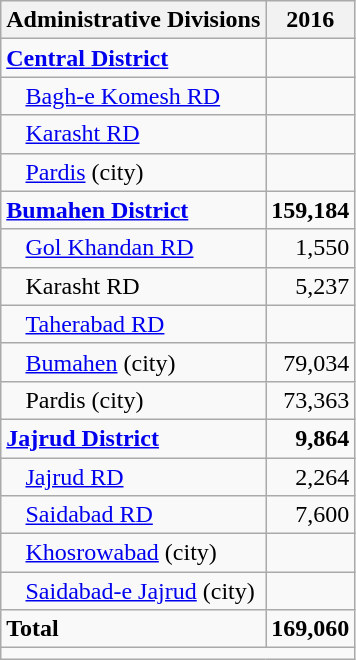<table class="wikitable">
<tr>
<th>Administrative Divisions</th>
<th>2016</th>
</tr>
<tr>
<td><strong><a href='#'>Central District</a></strong></td>
<td style="text-align: right;"></td>
</tr>
<tr>
<td style="padding-left: 1em;"><a href='#'>Bagh-e Komesh RD</a></td>
<td style="text-align: right;"></td>
</tr>
<tr>
<td style="padding-left: 1em;"><a href='#'>Karasht RD</a></td>
<td style="text-align: right;"></td>
</tr>
<tr>
<td style="padding-left: 1em;"><a href='#'>Pardis</a> (city)</td>
<td style="text-align: right;"></td>
</tr>
<tr>
<td><strong><a href='#'>Bumahen District</a></strong></td>
<td style="text-align: right;"><strong>159,184</strong></td>
</tr>
<tr>
<td style="padding-left: 1em;"><a href='#'>Gol Khandan RD</a></td>
<td style="text-align: right;">1,550</td>
</tr>
<tr>
<td style="padding-left: 1em;">Karasht RD</td>
<td style="text-align: right;">5,237</td>
</tr>
<tr>
<td style="padding-left: 1em;"><a href='#'>Taherabad RD</a></td>
<td style="text-align: right;"></td>
</tr>
<tr>
<td style="padding-left: 1em;"><a href='#'>Bumahen</a> (city)</td>
<td style="text-align: right;">79,034</td>
</tr>
<tr>
<td style="padding-left: 1em;">Pardis (city)</td>
<td style="text-align: right;">73,363</td>
</tr>
<tr>
<td><strong><a href='#'>Jajrud District</a></strong></td>
<td style="text-align: right;"><strong>9,864</strong></td>
</tr>
<tr>
<td style="padding-left: 1em;"><a href='#'>Jajrud RD</a></td>
<td style="text-align: right;">2,264</td>
</tr>
<tr>
<td style="padding-left: 1em;"><a href='#'>Saidabad RD</a></td>
<td style="text-align: right;">7,600</td>
</tr>
<tr>
<td style="padding-left: 1em;"><a href='#'>Khosrowabad</a> (city)</td>
<td style="text-align: right;"></td>
</tr>
<tr>
<td style="padding-left: 1em;"><a href='#'>Saidabad-e Jajrud</a> (city)</td>
<td style="text-align: right;"></td>
</tr>
<tr>
<td><strong>Total</strong></td>
<td style="text-align: right;"><strong>169,060</strong></td>
</tr>
<tr>
<td colspan=2></td>
</tr>
</table>
